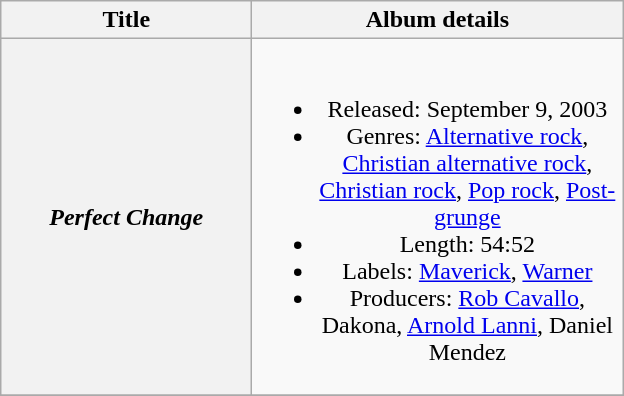<table class="wikitable plainrowheaders" style="text-align:center;">
<tr>
<th scope="col" rowspan="1" style="width:10em;">Title</th>
<th scope="col" rowspan="1" style="width:15em;">Album details</th>
</tr>
<tr>
<th scope="row"><strong><em>Perfect Change</em></strong></th>
<td><br><ul><li>Released: September 9, 2003</li><li>Genres: <a href='#'>Alternative rock</a>, <a href='#'>Christian alternative rock</a>, <a href='#'>Christian rock</a>, <a href='#'>Pop rock</a>, <a href='#'>Post-grunge</a></li><li>Length: 54:52</li><li>Labels: <a href='#'>Maverick</a>, <a href='#'>Warner</a></li><li>Producers: <a href='#'>Rob Cavallo</a>, Dakona, <a href='#'>Arnold Lanni</a>, Daniel Mendez</li></ul></td>
</tr>
<tr>
</tr>
</table>
